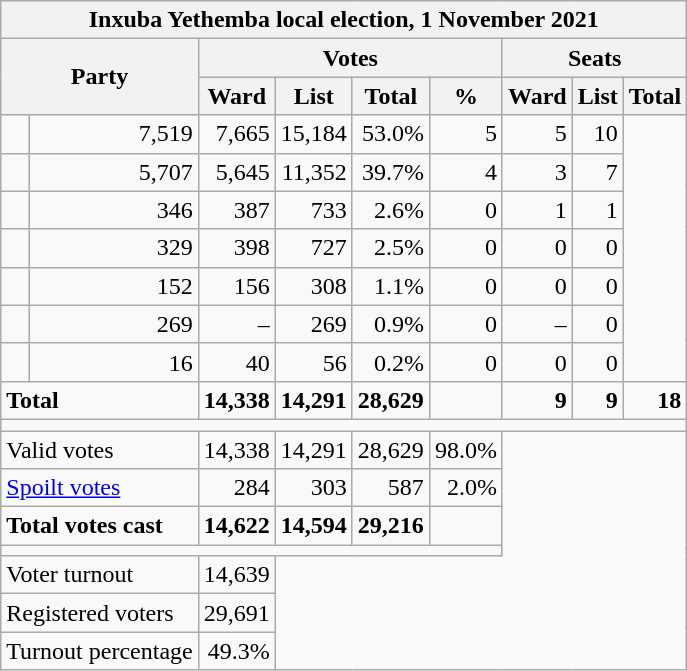<table class=wikitable style="text-align:right">
<tr>
<th colspan="9" align="center">Inxuba Yethemba local election, 1 November 2021</th>
</tr>
<tr>
<th rowspan="2" colspan="2">Party</th>
<th colspan="4" align="center">Votes</th>
<th colspan="3" align="center">Seats</th>
</tr>
<tr>
<th>Ward</th>
<th>List</th>
<th>Total</th>
<th>%</th>
<th>Ward</th>
<th>List</th>
<th>Total</th>
</tr>
<tr>
<td></td>
<td>7,519</td>
<td>7,665</td>
<td>15,184</td>
<td>53.0%</td>
<td>5</td>
<td>5</td>
<td>10</td>
</tr>
<tr>
<td></td>
<td>5,707</td>
<td>5,645</td>
<td>11,352</td>
<td>39.7%</td>
<td>4</td>
<td>3</td>
<td>7</td>
</tr>
<tr>
<td></td>
<td>346</td>
<td>387</td>
<td>733</td>
<td>2.6%</td>
<td>0</td>
<td>1</td>
<td>1</td>
</tr>
<tr>
<td></td>
<td>329</td>
<td>398</td>
<td>727</td>
<td>2.5%</td>
<td>0</td>
<td>0</td>
<td>0</td>
</tr>
<tr>
<td></td>
<td>152</td>
<td>156</td>
<td>308</td>
<td>1.1%</td>
<td>0</td>
<td>0</td>
<td>0</td>
</tr>
<tr>
<td></td>
<td>269</td>
<td>–</td>
<td>269</td>
<td>0.9%</td>
<td>0</td>
<td>–</td>
<td>0</td>
</tr>
<tr>
<td></td>
<td>16</td>
<td>40</td>
<td>56</td>
<td>0.2%</td>
<td>0</td>
<td>0</td>
<td>0</td>
</tr>
<tr>
<td colspan="2" style="text-align:left"><strong>Total</strong></td>
<td><strong>14,338</strong></td>
<td><strong>14,291</strong></td>
<td><strong>28,629</strong></td>
<td></td>
<td><strong>9</strong></td>
<td><strong>9</strong></td>
<td><strong>18</strong></td>
</tr>
<tr>
<td colspan="9"></td>
</tr>
<tr>
<td colspan="2" style="text-align:left">Valid votes</td>
<td>14,338</td>
<td>14,291</td>
<td>28,629</td>
<td>98.0%</td>
</tr>
<tr>
<td colspan="2" style="text-align:left"><a href='#'>Spoilt votes</a></td>
<td>284</td>
<td>303</td>
<td>587</td>
<td>2.0%</td>
</tr>
<tr>
<td colspan="2" style="text-align:left"><strong>Total votes cast</strong></td>
<td><strong>14,622</strong></td>
<td><strong>14,594</strong></td>
<td><strong>29,216</strong></td>
<td></td>
</tr>
<tr>
<td colspan="6"></td>
</tr>
<tr>
<td colspan="2" style="text-align:left">Voter turnout</td>
<td>14,639</td>
</tr>
<tr>
<td colspan="2" style="text-align:left">Registered voters</td>
<td>29,691</td>
</tr>
<tr>
<td colspan="2" style="text-align:left">Turnout percentage</td>
<td>49.3%</td>
</tr>
</table>
